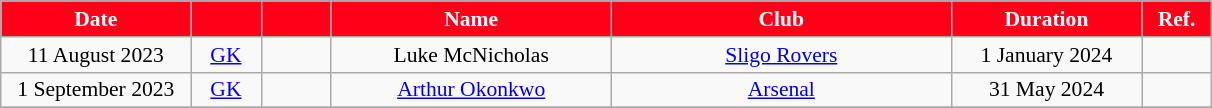<table class="wikitable" style="text-align:center; font-size:90%">
<tr>
<th style="background:#ff0018; color:#fff; width:120px;">Date</th>
<th style="background:#ff0018; color:#fff; width:40px;"></th>
<th style="background:#ff0018; color:#fff; width:40px;"></th>
<th style="background:#ff0018; color:#fff; width:180px;">Name</th>
<th style="background:#ff0018; color:#fff; width:220px;">Club</th>
<th style="background:#ff0018; color:#fff; width:120px;">Duration</th>
<th style="background:#ff0018; color:#fff; width:40px;">Ref.</th>
</tr>
<tr>
<td>11 August 2023</td>
<td><a href='#'>GK</a></td>
<td></td>
<td>Luke McNicholas</td>
<td> <a href='#'>Sligo Rovers</a></td>
<td>1 January 2024</td>
<td></td>
</tr>
<tr>
<td>1 September 2023</td>
<td><a href='#'>GK</a></td>
<td></td>
<td><a href='#'>Arthur Okonkwo</a></td>
<td> <a href='#'>Arsenal</a></td>
<td>31 May 2024</td>
<td></td>
</tr>
<tr>
</tr>
</table>
